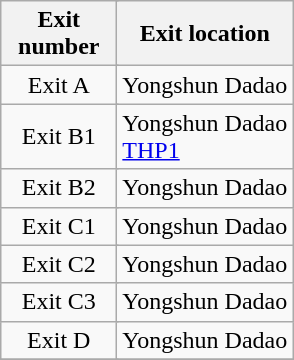<table class="wikitable">
<tr>
<th style="width:70px" colspan="2">Exit number</th>
<th>Exit location</th>
</tr>
<tr>
<td align="center" colspan="2">Exit A</td>
<td>Yongshun Dadao</td>
</tr>
<tr>
<td align="center" colspan="2">Exit B1</td>
<td>Yongshun Dadao<br><a href='#'>THP1</a></td>
</tr>
<tr>
<td align="center" colspan="2">Exit B2</td>
<td>Yongshun Dadao</td>
</tr>
<tr>
<td align="center" colspan="2">Exit C1</td>
<td>Yongshun Dadao</td>
</tr>
<tr>
<td align="center" colspan="2">Exit C2</td>
<td>Yongshun Dadao</td>
</tr>
<tr>
<td align="center" colspan="2">Exit C3</td>
<td>Yongshun Dadao</td>
</tr>
<tr>
<td align="center" colspan="2">Exit D</td>
<td>Yongshun Dadao</td>
</tr>
<tr>
</tr>
</table>
